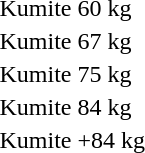<table>
<tr>
<td rowspan=2>Kumite 60 kg</td>
<td rowspan=2 nowrap></td>
<td rowspan=2></td>
<td></td>
</tr>
<tr>
<td></td>
</tr>
<tr>
<td rowspan=2>Kumite 67 kg</td>
<td rowspan=2></td>
<td rowspan=2></td>
<td></td>
</tr>
<tr>
<td></td>
</tr>
<tr>
<td rowspan=2>Kumite 75 kg</td>
<td rowspan=2></td>
<td rowspan=2></td>
<td nowrap></td>
</tr>
<tr>
<td></td>
</tr>
<tr>
<td rowspan=2>Kumite 84 kg</td>
<td rowspan=2></td>
<td rowspan=2 nowrap></td>
<td></td>
</tr>
<tr>
<td></td>
</tr>
<tr>
<td rowspan=2>Kumite +84 kg</td>
<td rowspan=2></td>
<td rowspan=2></td>
<td></td>
</tr>
<tr>
<td></td>
</tr>
</table>
